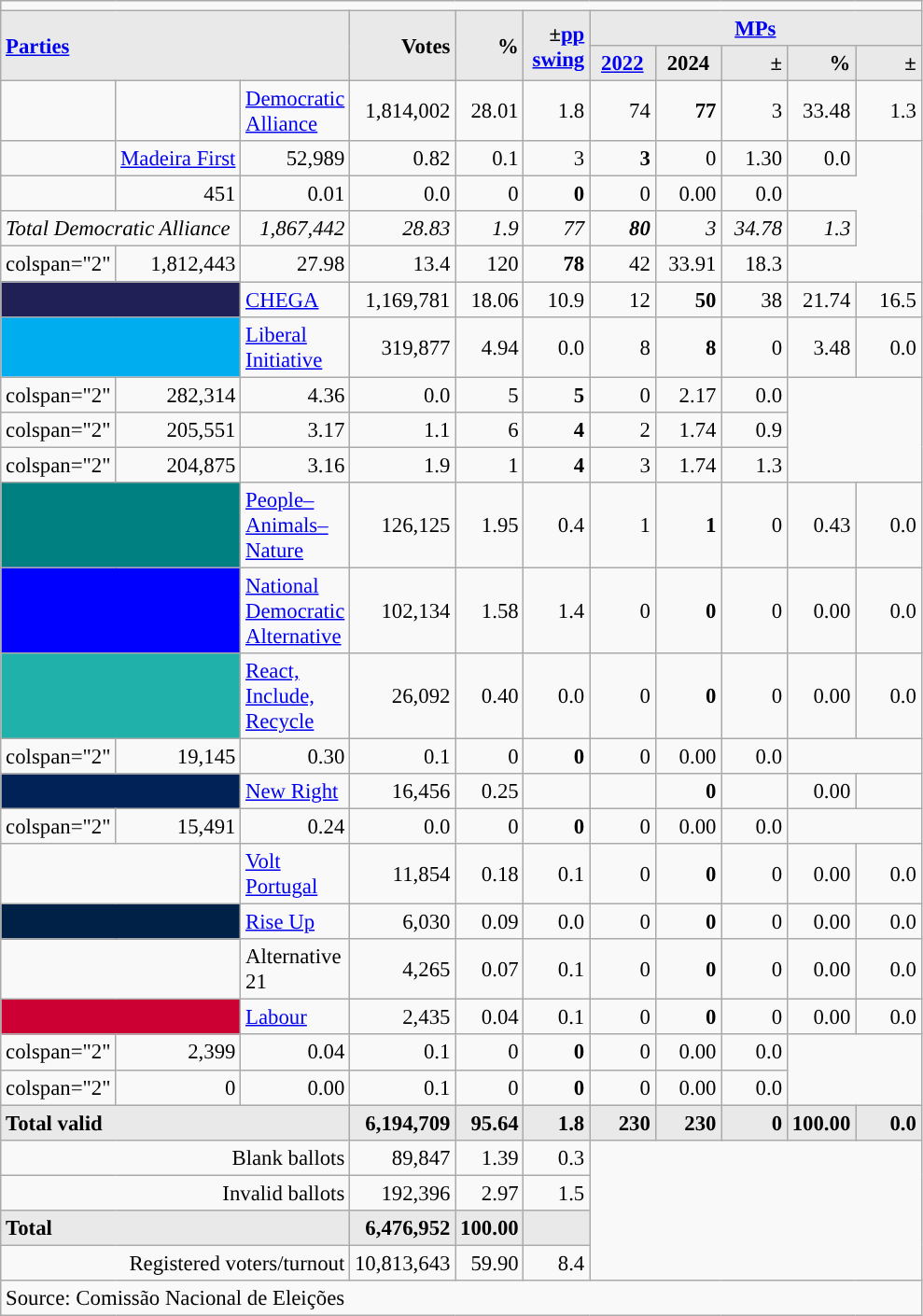<table class="wikitable" style="text-align:right; font-size:95%;">
<tr>
<td colspan=11></td>
</tr>
<tr>
<th rowspan="2" colspan="3" style="background:#e9e9e9; text-align:left;" alignleft><a href='#'>Parties</a></th>
<th rowspan="2" style="background:#e9e9e9; text-align:right;">Votes</th>
<th rowspan="2" style="background:#e9e9e9; text-align:right;">%</th>
<th rowspan="2" style="background:#e9e9e9; text-align:right;">±<a href='#'>pp</a> <a href='#'>swing</a></th>
<th colspan="5" style="background:#e9e9e9; text-align:center;"><a href='#'>MPs</a></th>
</tr>
<tr style="background-color:#E9E9E9">
<th style="background-color:#E9E9E9;text-align:center;"><a href='#'>2022</a></th>
<th style="background-color:#E9E9E9;text-align:center;">2024</th>
<th style="background:#e9e9e9; text-align:right;">±</th>
<th style="background:#e9e9e9; text-align:right;">%</th>
<th style="background:#e9e9e9; text-align:right;">±</th>
</tr>
<tr>
<td style="background-color:"></td>
<td bgcolor=></td>
<td align="left"><a href='#'>Democratic Alliance</a> </td>
<td>1,814,002</td>
<td>28.01</td>
<td>1.8</td>
<td>74</td>
<td><strong>77</strong></td>
<td>3</td>
<td>33.48</td>
<td>1.3</td>
</tr>
<tr>
<td></td>
<td align=left><a href='#'>Madeira First</a> </td>
<td>52,989</td>
<td>0.82</td>
<td>0.1</td>
<td>3</td>
<td><strong>3</strong></td>
<td>0</td>
<td>1.30</td>
<td>0.0</td>
</tr>
<tr>
<td></td>
<td>451</td>
<td>0.01</td>
<td>0.0</td>
<td>0</td>
<td><strong>0</strong></td>
<td>0</td>
<td>0.00</td>
<td>0.0</td>
</tr>
<tr>
<td style="text-align:left;" colspan="2"><em>Total Democratic Alliance</em></td>
<td width="65" align="right"><em>1,867,442</em></td>
<td width="40" align="right"><em>28.83</em></td>
<td width="40" align="right"><em>1.9</em></td>
<td width="40" align="right"><em>77</em></td>
<td width="40" align="right"><strong><em>80</em></strong></td>
<td width="40" align="right"><em>3</em></td>
<td width="40" align="right"><em>34.78</em></td>
<td width="40" align="right"><em>1.3</em></td>
</tr>
<tr>
<td>colspan="2" </td>
<td>1,812,443</td>
<td>27.98</td>
<td>13.4</td>
<td>120</td>
<td><strong>78</strong></td>
<td>42</td>
<td>33.91</td>
<td>18.3</td>
</tr>
<tr>
<td colspan="2" style="width: 10px" bgcolor="#202056" align="center"></td>
<td align="left"><a href='#'>CHEGA</a></td>
<td>1,169,781</td>
<td>18.06</td>
<td>10.9</td>
<td>12</td>
<td><strong>50</strong></td>
<td>38</td>
<td>21.74</td>
<td>16.5</td>
</tr>
<tr>
<td colspan="2" style="width: 10px" bgcolor="#00ADEF" align="center"></td>
<td align="left"><a href='#'>Liberal Initiative</a></td>
<td>319,877</td>
<td>4.94</td>
<td>0.0</td>
<td>8</td>
<td><strong>8</strong></td>
<td>0</td>
<td>3.48</td>
<td>0.0</td>
</tr>
<tr>
<td>colspan="2" </td>
<td>282,314</td>
<td>4.36</td>
<td>0.0</td>
<td>5</td>
<td><strong>5</strong></td>
<td>0</td>
<td>2.17</td>
<td>0.0</td>
</tr>
<tr>
<td>colspan="2" </td>
<td>205,551</td>
<td>3.17</td>
<td>1.1</td>
<td>6</td>
<td><strong>4</strong></td>
<td>2</td>
<td>1.74</td>
<td>0.9</td>
</tr>
<tr>
<td>colspan="2" </td>
<td>204,875</td>
<td>3.16</td>
<td>1.9</td>
<td>1</td>
<td><strong>4</strong></td>
<td>3</td>
<td>1.74</td>
<td>1.3</td>
</tr>
<tr>
<td colspan="2" style="width: 10px" bgcolor="teal" align="center"></td>
<td align="left"><a href='#'>People–Animals–Nature</a></td>
<td>126,125</td>
<td>1.95</td>
<td>0.4</td>
<td>1</td>
<td><strong>1</strong></td>
<td>0</td>
<td>0.43</td>
<td>0.0</td>
</tr>
<tr>
<td colspan="2" style="width: 10px" bgcolor="blue" align="center"></td>
<td align="left"><a href='#'>National Democratic Alternative</a></td>
<td>102,134</td>
<td>1.58</td>
<td>1.4</td>
<td>0</td>
<td><strong>0</strong></td>
<td>0</td>
<td>0.00</td>
<td>0.0</td>
</tr>
<tr>
<td colspan="2" style="width: 10px" bgcolor="LightSeaGreen" align="center"></td>
<td align="left"><a href='#'>React, Include, Recycle</a></td>
<td>26,092</td>
<td>0.40</td>
<td>0.0</td>
<td>0</td>
<td><strong>0</strong></td>
<td>0</td>
<td>0.00</td>
<td>0.0</td>
</tr>
<tr>
<td>colspan="2" </td>
<td>19,145</td>
<td>0.30</td>
<td>0.1</td>
<td>0</td>
<td><strong>0</strong></td>
<td>0</td>
<td>0.00</td>
<td>0.0</td>
</tr>
<tr>
<td colspan="2" style="width: 10px" bgcolor="#012257" align="center"></td>
<td align="left"><a href='#'>New Right</a></td>
<td>16,456</td>
<td>0.25</td>
<td></td>
<td></td>
<td><strong>0</strong></td>
<td></td>
<td>0.00</td>
<td></td>
</tr>
<tr>
<td>colspan="2" </td>
<td>15,491</td>
<td>0.24</td>
<td>0.0</td>
<td>0</td>
<td><strong>0</strong></td>
<td>0</td>
<td>0.00</td>
<td>0.0</td>
</tr>
<tr>
<td colspan="2" style="width: 10px"></td>
<td align="left"><a href='#'>Volt Portugal</a></td>
<td>11,854</td>
<td>0.18</td>
<td>0.1</td>
<td>0</td>
<td><strong>0</strong></td>
<td>0</td>
<td>0.00</td>
<td>0.0</td>
</tr>
<tr>
<td colspan="2" style="width: 10px" bgcolor="#002147" align="center"></td>
<td align="left"><a href='#'>Rise Up</a></td>
<td>6,030</td>
<td>0.09</td>
<td>0.0</td>
<td>0</td>
<td><strong>0</strong></td>
<td>0</td>
<td>0.00</td>
<td>0.0</td>
</tr>
<tr>
<td colspan="2" style="width: 10px"></td>
<td align="left">Alternative 21 </td>
<td>4,265</td>
<td>0.07</td>
<td>0.1</td>
<td>0</td>
<td><strong>0</strong></td>
<td>0</td>
<td>0.00</td>
<td>0.0</td>
</tr>
<tr>
<td colspan="2" style="width: 10px" bgcolor="#CC0033" align="center"></td>
<td align="left"><a href='#'>Labour</a></td>
<td>2,435</td>
<td>0.04</td>
<td>0.1</td>
<td>0</td>
<td><strong>0</strong></td>
<td>0</td>
<td>0.00</td>
<td>0.0</td>
</tr>
<tr>
<td>colspan="2" </td>
<td>2,399</td>
<td>0.04</td>
<td>0.1</td>
<td>0</td>
<td><strong>0</strong></td>
<td>0</td>
<td>0.00</td>
<td>0.0</td>
</tr>
<tr>
<td>colspan="2" </td>
<td>0</td>
<td>0.00</td>
<td>0.1</td>
<td>0</td>
<td><strong>0</strong></td>
<td>0</td>
<td>0.00</td>
<td>0.0</td>
</tr>
<tr>
<td colspan=3 align=left style="background-color:#E9E9E9"><strong>Total valid</strong></td>
<td width="65" align="right" style="background-color:#E9E9E9"><strong>6,194,709</strong></td>
<td width="40" align="right" style="background-color:#E9E9E9"><strong>95.64</strong></td>
<td width="40" align="right" style="background-color:#E9E9E9"><strong>1.8</strong></td>
<td width="40" align="right" style="background-color:#E9E9E9"><strong>230</strong></td>
<td width="40" align="right" style="background-color:#E9E9E9"><strong>230</strong></td>
<td width="40" align="right" style="background-color:#E9E9E9"><strong>0</strong></td>
<td width="40" align="right" style="background-color:#E9E9E9"><strong>100.00</strong></td>
<td width="40" align="right" style="background-color:#E9E9E9"><strong>0.0</strong></td>
</tr>
<tr>
<td colspan=3>Blank ballots</td>
<td>89,847</td>
<td>1.39</td>
<td>0.3</td>
<td colspan=5 rowspan=4></td>
</tr>
<tr>
<td colspan=3>Invalid ballots</td>
<td>192,396</td>
<td>2.97</td>
<td>1.5</td>
</tr>
<tr>
<td colspan=3 align=left style="background-color:#E9E9E9"><strong>Total</strong></td>
<td width="50" align="right" style="background-color:#E9E9E9"><strong>6,476,952</strong></td>
<td width="40" align="right" style="background-color:#E9E9E9"><strong>100.00</strong></td>
<td width="40" align="right" style="background-color:#E9E9E9"></td>
</tr>
<tr>
<td colspan=3>Registered voters/turnout</td>
<td>10,813,643</td>
<td>59.90</td>
<td>8.4</td>
</tr>
<tr>
<td colspan=11 align=left>Source: Comissão Nacional de Eleições</td>
</tr>
</table>
